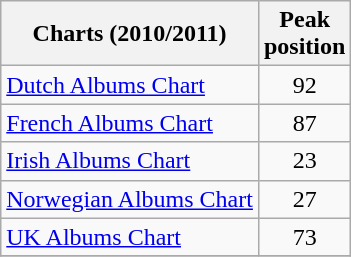<table class="wikitable sortable">
<tr>
<th>Charts (2010/2011)</th>
<th>Peak<br>position</th>
</tr>
<tr>
<td><a href='#'>Dutch Albums Chart</a></td>
<td style="text-align:center;">92</td>
</tr>
<tr>
<td><a href='#'>French Albums Chart</a></td>
<td style="text-align:center;">87</td>
</tr>
<tr>
<td><a href='#'>Irish Albums Chart</a></td>
<td style="text-align:center;">23</td>
</tr>
<tr>
<td><a href='#'>Norwegian Albums Chart</a></td>
<td style="text-align:center;">27</td>
</tr>
<tr>
<td><a href='#'>UK Albums Chart</a></td>
<td style="text-align:center;">73</td>
</tr>
<tr>
</tr>
</table>
